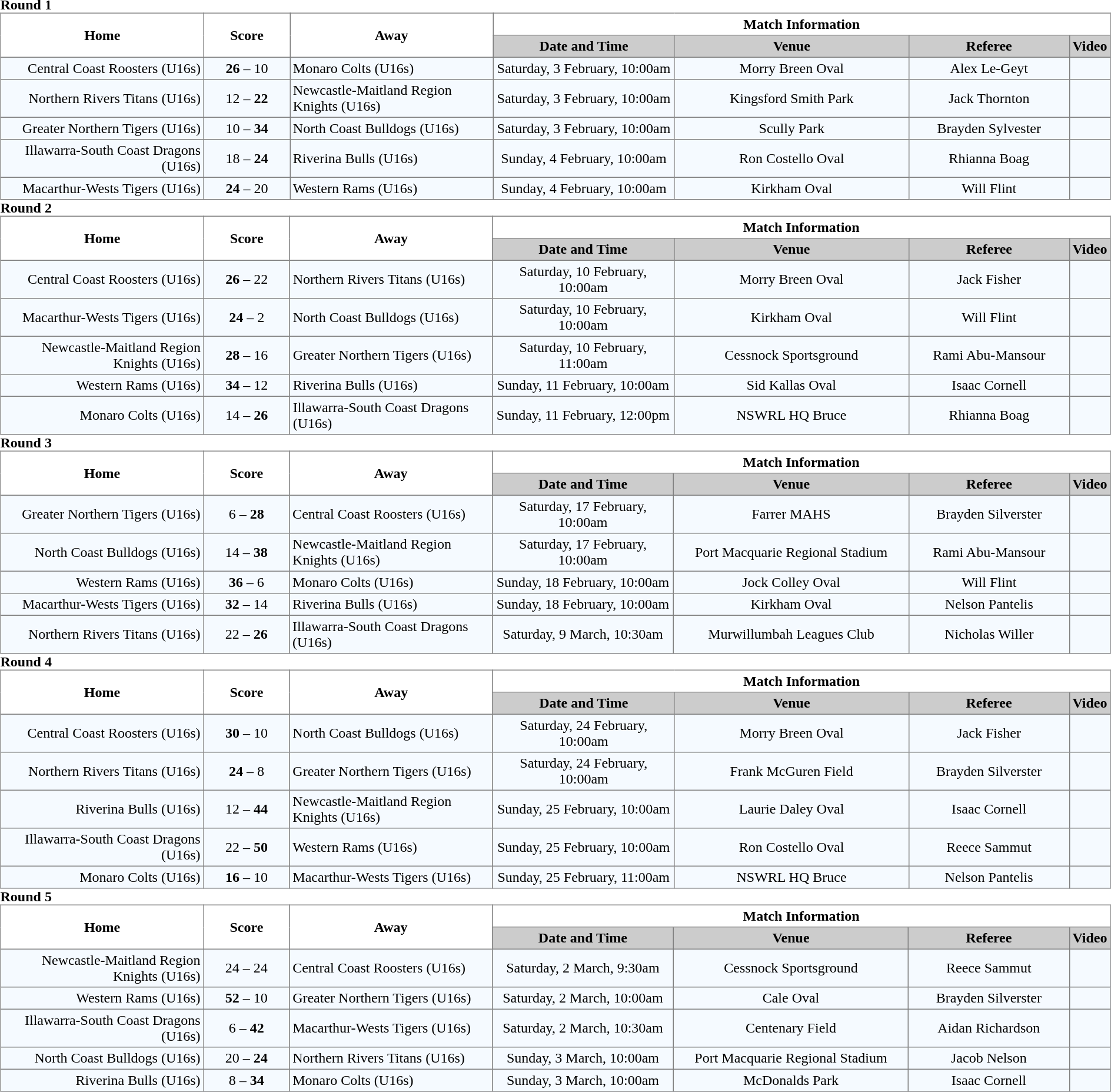<table class="mw-collapsible mw-collapsed" width="100%">
<tr>
<td valign="left" width="25%"><br><strong>Round 1</strong><table border="1" cellpadding="3" cellspacing="0" width="100%" style="border-collapse:collapse;  text-align:center;">
<tr>
<th rowspan="2" width="19%">Home</th>
<th rowspan="2" width="8%">Score</th>
<th rowspan="2" width="19%">Away</th>
<th colspan="4">Match Information</th>
</tr>
<tr style="background:#CCCCCC">
<th width="17%">Date and Time</th>
<th width="22%">Venue</th>
<th width="50%">Referee</th>
<th>Video</th>
</tr>
<tr style="text-align:center; background:#f5faff;">
<td align="right">Central Coast Roosters (U16s) </td>
<td><strong>26</strong> – 10</td>
<td align="left"> Monaro Colts (U16s)</td>
<td>Saturday, 3 February, 10:00am</td>
<td>Morry Breen Oval</td>
<td>Alex Le-Geyt</td>
<td></td>
</tr>
<tr style="text-align:center; background:#f5faff;">
<td align="right">Northern Rivers Titans (U16s) </td>
<td>12 – <strong>22</strong></td>
<td align="left"> Newcastle-Maitland Region Knights (U16s)</td>
<td>Saturday, 3 February, 10:00am</td>
<td>Kingsford Smith Park</td>
<td>Jack Thornton</td>
<td></td>
</tr>
<tr style="text-align:center; background:#f5faff;">
<td align="right">Greater Northern Tigers (U16s) </td>
<td>10 – <strong>34</strong></td>
<td align="left"> North Coast Bulldogs (U16s)</td>
<td>Saturday, 3 February, 10:00am</td>
<td>Scully Park</td>
<td>Brayden Sylvester</td>
<td></td>
</tr>
<tr style="text-align:center; background:#f5faff;">
<td align="right">Illawarra-South Coast Dragons (U16s) </td>
<td>18 – <strong>24</strong></td>
<td align="left"> Riverina Bulls (U16s)</td>
<td>Sunday, 4 February, 10:00am</td>
<td>Ron Costello Oval</td>
<td>Rhianna Boag</td>
<td></td>
</tr>
<tr style="text-align:center; background:#f5faff;">
<td align="right">Macarthur-Wests Tigers (U16s) </td>
<td><strong>24</strong> – 20</td>
<td align="left"> Western Rams (U16s)</td>
<td>Sunday, 4 February, 10:00am</td>
<td>Kirkham Oval</td>
<td>Will Flint</td>
<td></td>
</tr>
</table>
<strong>Round 2</strong><table border="1" cellpadding="3" cellspacing="0" width="100%" style="border-collapse:collapse;  text-align:center;">
<tr>
<th rowspan="2" width="19%">Home</th>
<th rowspan="2" width="8%">Score</th>
<th rowspan="2" width="19%">Away</th>
<th colspan="4">Match Information</th>
</tr>
<tr style="background:#CCCCCC">
<th width="17%">Date and Time</th>
<th width="22%">Venue</th>
<th width="50%">Referee</th>
<th>Video</th>
</tr>
<tr style="text-align:center; background:#f5faff;">
<td align="right">Central Coast Roosters (U16s) </td>
<td><strong>26</strong> – 22</td>
<td align="left"> Northern Rivers Titans (U16s)</td>
<td>Saturday, 10 February, 10:00am</td>
<td>Morry Breen Oval</td>
<td>Jack Fisher</td>
<td></td>
</tr>
<tr style="text-align:center; background:#f5faff;">
<td align="right">Macarthur-Wests Tigers (U16s) </td>
<td><strong>24</strong> – 2</td>
<td align="left"> North Coast Bulldogs (U16s)</td>
<td>Saturday, 10 February, 10:00am</td>
<td>Kirkham Oval</td>
<td>Will Flint</td>
<td></td>
</tr>
<tr style="text-align:center; background:#f5faff;">
<td align="right">Newcastle-Maitland Region Knights (U16s) </td>
<td><strong>28</strong> – 16</td>
<td align="left"> Greater Northern Tigers (U16s)</td>
<td>Saturday, 10 February, 11:00am</td>
<td>Cessnock Sportsground</td>
<td>Rami Abu-Mansour</td>
<td></td>
</tr>
<tr style="text-align:center; background:#f5faff;">
<td align="right">Western Rams (U16s) </td>
<td><strong>34</strong> – 12</td>
<td align="left"> Riverina Bulls (U16s)</td>
<td>Sunday, 11 February, 10:00am</td>
<td>Sid Kallas Oval</td>
<td>Isaac Cornell</td>
<td></td>
</tr>
<tr style="text-align:center; background:#f5faff;">
<td align="right">Monaro Colts (U16s) </td>
<td>14 – <strong>26</strong></td>
<td align="left"> Illawarra-South Coast Dragons (U16s)</td>
<td>Sunday, 11 February, 12:00pm</td>
<td>NSWRL HQ Bruce</td>
<td>Rhianna Boag</td>
<td></td>
</tr>
</table>
<strong>Round 3</strong><table border="1" cellpadding="3" cellspacing="0" width="100%" style="border-collapse:collapse;  text-align:center;">
<tr>
<th rowspan="2" width="19%">Home</th>
<th rowspan="2" width="8%">Score</th>
<th rowspan="2" width="19%">Away</th>
<th colspan="4">Match Information</th>
</tr>
<tr style="background:#CCCCCC">
<th width="17%">Date and Time</th>
<th width="22%">Venue</th>
<th width="50%">Referee</th>
<th>Video</th>
</tr>
<tr style="text-align:center; background:#f5faff;">
<td align="right">Greater Northern Tigers (U16s) </td>
<td>6 – <strong>28</strong></td>
<td align="left"> Central Coast Roosters (U16s)</td>
<td>Saturday, 17 February, 10:00am</td>
<td>Farrer MAHS</td>
<td>Brayden Silverster</td>
<td></td>
</tr>
<tr style="text-align:center; background:#f5faff;">
<td align="right">North Coast Bulldogs (U16s) </td>
<td>14 – <strong>38</strong></td>
<td align="left"> Newcastle-Maitland Region Knights (U16s)</td>
<td>Saturday, 17 February, 10:00am</td>
<td>Port Macquarie Regional Stadium</td>
<td>Rami Abu-Mansour</td>
<td></td>
</tr>
<tr style="text-align:center; background:#f5faff;">
<td align="right">Western Rams (U16s) </td>
<td><strong>36</strong> – 6</td>
<td align="left"> Monaro Colts (U16s)</td>
<td>Sunday, 18 February, 10:00am</td>
<td>Jock Colley Oval</td>
<td>Will Flint</td>
<td></td>
</tr>
<tr style="text-align:center; background:#f5faff;">
<td align="right">Macarthur-Wests Tigers (U16s) </td>
<td><strong>32</strong> – 14</td>
<td align="left"> Riverina Bulls (U16s)</td>
<td>Sunday, 18 February, 10:00am</td>
<td>Kirkham Oval</td>
<td>Nelson Pantelis</td>
<td></td>
</tr>
<tr style="text-align:center; background:#f5faff;">
<td align="right">Northern Rivers Titans (U16s) </td>
<td>22 – <strong>26</strong></td>
<td align="left"> Illawarra-South Coast Dragons (U16s)</td>
<td>Saturday, 9 March, 10:30am</td>
<td>Murwillumbah Leagues Club</td>
<td>Nicholas Willer</td>
<td></td>
</tr>
</table>
<strong>Round 4</strong><table border="1" cellpadding="3" cellspacing="0" width="100%" style="border-collapse:collapse;  text-align:center;">
<tr>
<th rowspan="2" width="19%">Home</th>
<th rowspan="2" width="8%">Score</th>
<th rowspan="2" width="19%">Away</th>
<th colspan="4">Match Information</th>
</tr>
<tr style="background:#CCCCCC">
<th width="17%">Date and Time</th>
<th width="22%">Venue</th>
<th width="50%">Referee</th>
<th>Video</th>
</tr>
<tr style="text-align:center; background:#f5faff;">
<td align="right">Central Coast Roosters (U16s) </td>
<td><strong>30</strong> – 10</td>
<td align="left"> North Coast Bulldogs (U16s)</td>
<td>Saturday, 24 February, 10:00am</td>
<td>Morry Breen Oval</td>
<td>Jack Fisher</td>
<td></td>
</tr>
<tr style="text-align:center; background:#f5faff;">
<td align="right">Northern Rivers Titans (U16s) </td>
<td><strong>24</strong> – 8</td>
<td align="left"> Greater Northern Tigers (U16s)</td>
<td>Saturday, 24 February, 10:00am</td>
<td>Frank McGuren Field</td>
<td>Brayden Silverster</td>
<td></td>
</tr>
<tr style="text-align:center; background:#f5faff;">
<td align="right">Riverina Bulls (U16s) </td>
<td>12 – <strong>44</strong></td>
<td align="left"> Newcastle-Maitland Region Knights (U16s)</td>
<td>Sunday, 25 February, 10:00am</td>
<td>Laurie Daley Oval</td>
<td>Isaac Cornell</td>
<td></td>
</tr>
<tr style="text-align:center; background:#f5faff;">
<td align="right">Illawarra-South Coast Dragons (U16s) </td>
<td>22 – <strong>50</strong></td>
<td align="left"> Western Rams (U16s)</td>
<td>Sunday, 25 February, 10:00am</td>
<td>Ron Costello Oval</td>
<td>Reece Sammut</td>
<td></td>
</tr>
<tr style="text-align:center; background:#f5faff;">
<td align="right">Monaro Colts (U16s) </td>
<td><strong>16</strong> – 10</td>
<td align="left"> Macarthur-Wests Tigers (U16s)</td>
<td>Sunday, 25 February, 11:00am</td>
<td>NSWRL HQ Bruce</td>
<td>Nelson Pantelis</td>
<td></td>
</tr>
</table>
<strong>Round 5</strong><table border="1" cellpadding="3" cellspacing="0" width="100%" style="border-collapse:collapse;  text-align:center;">
<tr>
<th rowspan="2" width="19%">Home</th>
<th rowspan="2" width="8%">Score</th>
<th rowspan="2" width="19%">Away</th>
<th colspan="4">Match Information</th>
</tr>
<tr style="background:#CCCCCC">
<th width="17%">Date and Time</th>
<th width="22%">Venue</th>
<th width="50%">Referee</th>
<th>Video</th>
</tr>
<tr style="text-align:center; background:#f5faff;">
<td align="right">Newcastle-Maitland Region Knights (U16s) </td>
<td>24 – 24</td>
<td align="left"> Central Coast Roosters (U16s)</td>
<td>Saturday, 2 March, 9:30am</td>
<td>Cessnock Sportsground</td>
<td>Reece Sammut</td>
<td></td>
</tr>
<tr style="text-align:center; background:#f5faff;">
<td align="right">Western Rams (U16s) </td>
<td><strong>52</strong> – 10</td>
<td align="left"> Greater Northern Tigers (U16s)</td>
<td>Saturday, 2 March, 10:00am</td>
<td>Cale Oval</td>
<td>Brayden Silverster</td>
<td></td>
</tr>
<tr style="text-align:center; background:#f5faff;">
<td align="right">Illawarra-South Coast Dragons (U16s) </td>
<td>6 – <strong>42</strong></td>
<td align="left"> Macarthur-Wests Tigers (U16s)</td>
<td>Saturday, 2 March, 10:30am</td>
<td>Centenary Field</td>
<td>Aidan Richardson</td>
<td></td>
</tr>
<tr style="text-align:center; background:#f5faff;">
<td align="right">North Coast Bulldogs (U16s) </td>
<td>20 – <strong>24</strong></td>
<td align="left"> Northern Rivers Titans (U16s)</td>
<td>Sunday, 3 March, 10:00am</td>
<td>Port Macquarie Regional Stadium</td>
<td>Jacob Nelson</td>
<td></td>
</tr>
<tr style="text-align:center; background:#f5faff;">
<td align="right">Riverina Bulls (U16s) </td>
<td>8 – <strong>34</strong></td>
<td align="left"> Monaro Colts (U16s)</td>
<td>Sunday, 3 March, 10:00am</td>
<td>McDonalds Park</td>
<td>Isaac Cornell</td>
<td></td>
</tr>
</table>
</td>
</tr>
<tr>
</tr>
</table>
